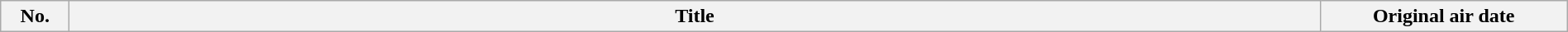<table class="wikitable plainrowheaders" style="width:100%; margin:auto;">
<tr>
<th scope="col" style="width:3em;">No.</th>
<th scope="col">Title</th>
<th scope="col" style="width:12em;">Original air date<br>




</th>
</tr>
</table>
